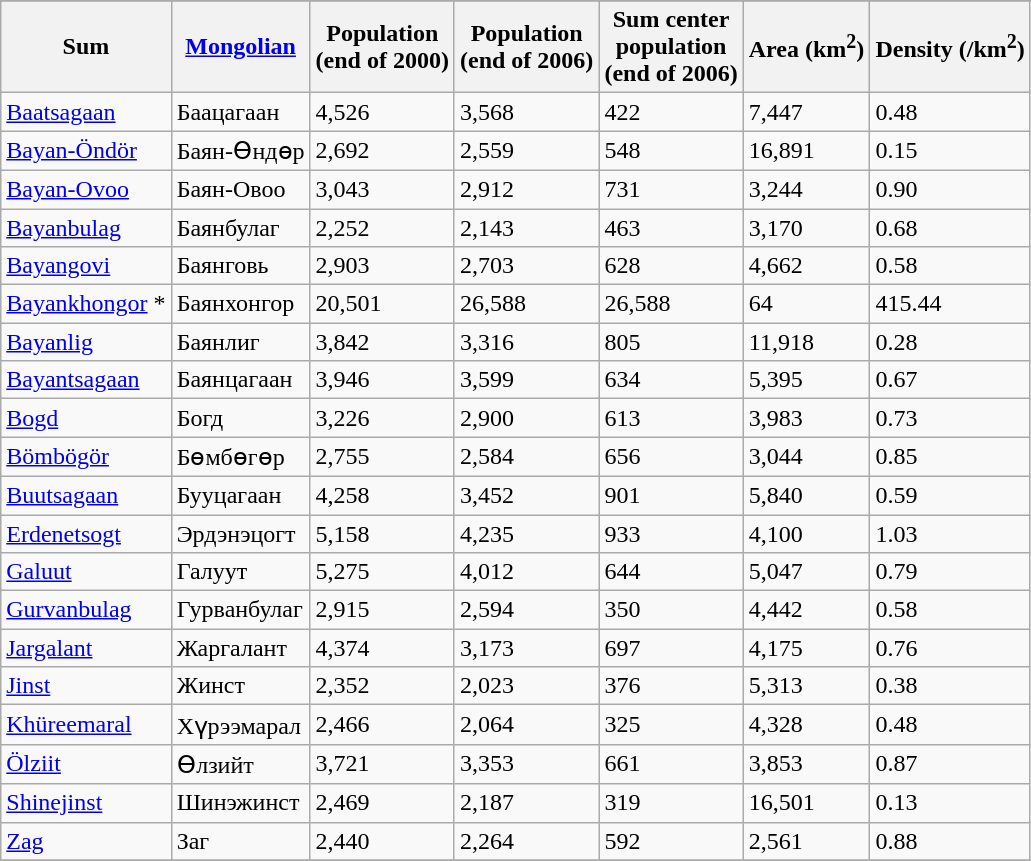<table class="wikitable">
<tr>
</tr>
<tr>
<th>Sum</th>
<th><a href='#'>Mongolian</a></th>
<th>Population <br>(end of 2000)</th>
<th>Population <br>(end of 2006)</th>
<th>Sum center <br>population <br>(end of 2006)</th>
<th>Area (km<sup>2</sup>)</th>
<th>Density (/km<sup>2</sup>)</th>
</tr>
<tr>
<td><a href='#'>Baatsagaan</a></td>
<td>Баацагаан</td>
<td>4,526</td>
<td>3,568</td>
<td>422</td>
<td>7,447</td>
<td>0.48</td>
</tr>
<tr>
<td><a href='#'>Bayan-Öndör</a></td>
<td>Баян-Өндөр</td>
<td>2,692</td>
<td>2,559</td>
<td>548</td>
<td>16,891</td>
<td>0.15</td>
</tr>
<tr>
<td><a href='#'>Bayan-Ovoo</a></td>
<td>Баян-Овоо</td>
<td>3,043</td>
<td>2,912</td>
<td>731</td>
<td>3,244</td>
<td>0.90</td>
</tr>
<tr>
<td><a href='#'>Bayanbulag</a></td>
<td>Баянбулаг</td>
<td>2,252</td>
<td>2,143</td>
<td>463</td>
<td>3,170</td>
<td>0.68</td>
</tr>
<tr>
<td><a href='#'>Bayangovi</a></td>
<td>Баянговь</td>
<td>2,903</td>
<td>2,703</td>
<td>628</td>
<td>4,662</td>
<td>0.58</td>
</tr>
<tr>
<td><a href='#'>Bayankhongor</a> *</td>
<td>Баянхонгор</td>
<td>20,501</td>
<td>26,588</td>
<td>26,588</td>
<td>64</td>
<td>415.44</td>
</tr>
<tr>
<td><a href='#'>Bayanlig</a></td>
<td>Баянлиг</td>
<td>3,842</td>
<td>3,316</td>
<td>805</td>
<td>11,918</td>
<td>0.28</td>
</tr>
<tr>
<td><a href='#'>Bayantsagaan</a></td>
<td>Баянцагаан</td>
<td>3,946</td>
<td>3,599</td>
<td>634</td>
<td>5,395</td>
<td>0.67</td>
</tr>
<tr>
<td><a href='#'>Bogd</a></td>
<td>Богд</td>
<td>3,226</td>
<td>2,900</td>
<td>613</td>
<td>3,983</td>
<td>0.73</td>
</tr>
<tr>
<td><a href='#'>Bömbögör</a></td>
<td>Бөмбөгөр</td>
<td>2,755</td>
<td>2,584</td>
<td>656</td>
<td>3,044</td>
<td>0.85</td>
</tr>
<tr>
<td><a href='#'>Buutsagaan</a></td>
<td>Бууцагаан</td>
<td>4,258</td>
<td>3,452</td>
<td>901</td>
<td>5,840</td>
<td>0.59</td>
</tr>
<tr>
<td><a href='#'>Erdenetsogt</a></td>
<td>Эрдэнэцогт</td>
<td>5,158</td>
<td>4,235</td>
<td>933</td>
<td>4,100</td>
<td>1.03</td>
</tr>
<tr>
<td><a href='#'>Galuut</a></td>
<td>Галуут</td>
<td>5,275</td>
<td>4,012</td>
<td>644</td>
<td>5,047</td>
<td>0.79</td>
</tr>
<tr>
<td><a href='#'>Gurvanbulag</a></td>
<td>Гурванбулаг</td>
<td>2,915</td>
<td>2,594</td>
<td>350</td>
<td>4,442</td>
<td>0.58</td>
</tr>
<tr>
<td><a href='#'>Jargalant</a></td>
<td>Жаргалант</td>
<td>4,374</td>
<td>3,173</td>
<td>697</td>
<td>4,175</td>
<td>0.76</td>
</tr>
<tr>
<td><a href='#'>Jinst</a></td>
<td>Жинст</td>
<td>2,352</td>
<td>2,023</td>
<td>376</td>
<td>5,313</td>
<td>0.38</td>
</tr>
<tr>
<td><a href='#'>Khüreemaral</a></td>
<td>Хүрээмарал</td>
<td>2,466</td>
<td>2,064</td>
<td>325</td>
<td>4,328</td>
<td>0.48</td>
</tr>
<tr>
<td><a href='#'>Ölziit</a></td>
<td>Өлзийт</td>
<td>3,721</td>
<td>3,353</td>
<td>661</td>
<td>3,853</td>
<td>0.87</td>
</tr>
<tr>
<td><a href='#'>Shinejinst</a></td>
<td>Шинэжинст</td>
<td>2,469</td>
<td>2,187</td>
<td>319</td>
<td>16,501</td>
<td>0.13</td>
</tr>
<tr>
<td><a href='#'>Zag</a></td>
<td>Заг</td>
<td>2,440</td>
<td>2,264</td>
<td>592</td>
<td>2,561</td>
<td>0.88</td>
</tr>
<tr>
</tr>
</table>
